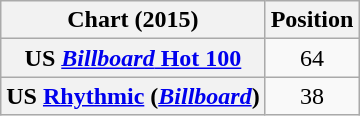<table class="wikitable sortable plainrowheaders" style="text-align:center">
<tr>
<th scope="col">Chart (2015)</th>
<th scope="col">Position</th>
</tr>
<tr>
<th scope="row">US <a href='#'><em>Billboard</em> Hot 100</a></th>
<td style="text-align:center;">64</td>
</tr>
<tr>
<th scope="row">US <a href='#'>Rhythmic</a> (<em><a href='#'>Billboard</a></em>)</th>
<td style="text-align:center;">38</td>
</tr>
</table>
